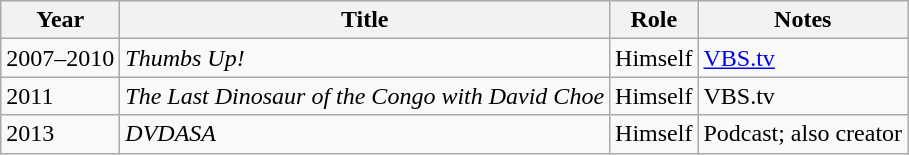<table class="wikitable">
<tr>
<th>Year</th>
<th>Title</th>
<th>Role</th>
<th>Notes</th>
</tr>
<tr>
<td>2007–2010</td>
<td><em>Thumbs Up!</em></td>
<td>Himself</td>
<td><a href='#'>VBS.tv</a></td>
</tr>
<tr>
<td>2011</td>
<td><em>The Last Dinosaur of the Congo with David Choe</em></td>
<td>Himself</td>
<td>VBS.tv</td>
</tr>
<tr>
<td>2013</td>
<td><em>DVDASA</em></td>
<td>Himself</td>
<td>Podcast; also creator</td>
</tr>
</table>
